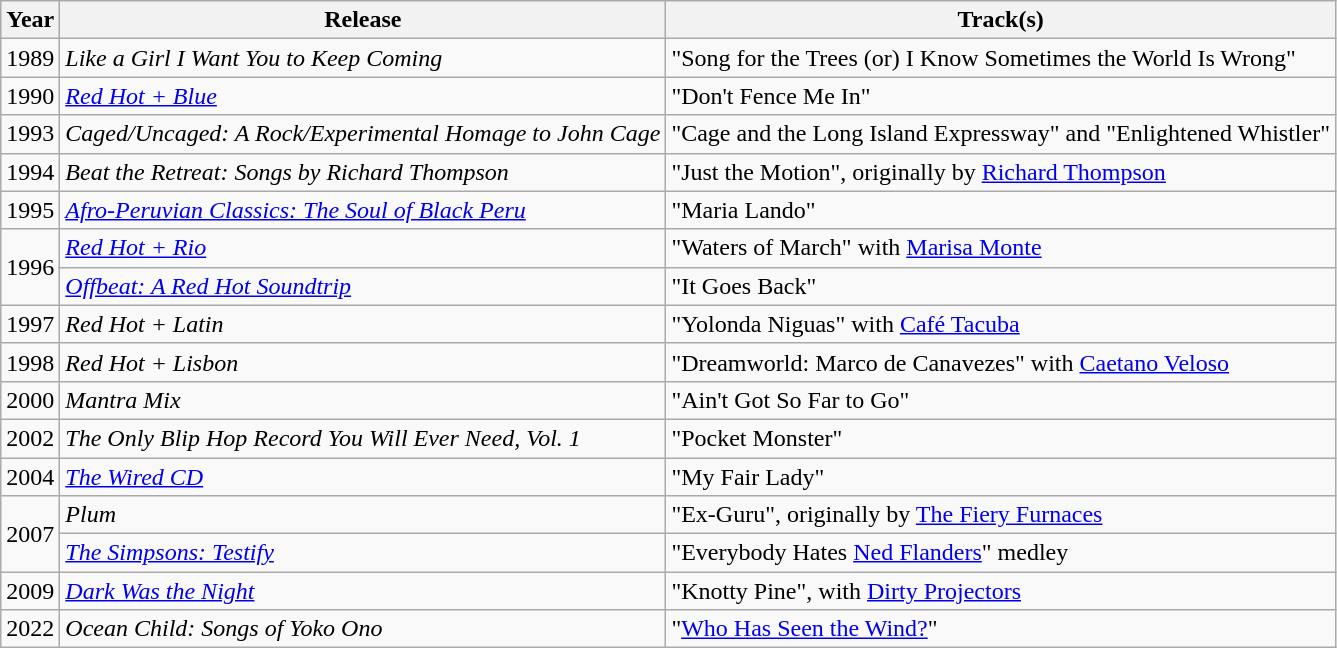<table class="wikitable">
<tr>
<th>Year</th>
<th>Release</th>
<th>Track(s)</th>
</tr>
<tr>
<td>1989</td>
<td><em>Like a Girl I Want You to Keep Coming</em></td>
<td>"Song for the Trees (or) I Know Sometimes the World Is Wrong"</td>
</tr>
<tr>
<td>1990</td>
<td><em><a href='#'>Red Hot + Blue</a></em></td>
<td>"Don't Fence Me In"</td>
</tr>
<tr>
<td>1993</td>
<td><em>Caged/Uncaged: A Rock/Experimental Homage to John Cage</em></td>
<td>"Cage and the Long Island Expressway" and "Enlightened Whistler"</td>
</tr>
<tr>
<td>1994</td>
<td><em>Beat the Retreat: Songs by Richard Thompson</em></td>
<td>"Just the Motion", originally by <a href='#'>Richard Thompson</a></td>
</tr>
<tr>
<td>1995</td>
<td><em><a href='#'>Afro-Peruvian Classics: The Soul of Black Peru</a></em></td>
<td>"Maria Lando"</td>
</tr>
<tr>
<td rowspan="2">1996</td>
<td><em><a href='#'>Red Hot + Rio</a></em></td>
<td>"Waters of March" with <a href='#'>Marisa Monte</a></td>
</tr>
<tr>
<td><em><a href='#'>Offbeat: A Red Hot Soundtrip</a></em></td>
<td>"It Goes Back"</td>
</tr>
<tr>
<td>1997</td>
<td><em>Red Hot + Latin</em></td>
<td>"Yolonda Niguas" with <a href='#'>Café Tacuba</a></td>
</tr>
<tr>
<td>1998</td>
<td><em>Red Hot + Lisbon</em></td>
<td>"Dreamworld: Marco de Canavezes" with <a href='#'>Caetano Veloso</a></td>
</tr>
<tr>
<td>2000</td>
<td><em>Mantra Mix</em></td>
<td>"Ain't Got So Far to Go"</td>
</tr>
<tr>
<td>2002</td>
<td><em>The Only Blip Hop Record You Will Ever Need, Vol. 1</em></td>
<td>"Pocket Monster"</td>
</tr>
<tr>
<td>2004</td>
<td><em><a href='#'>The Wired CD</a></em></td>
<td>"My Fair Lady"</td>
</tr>
<tr>
<td rowspan="2">2007</td>
<td><em>Plum</em></td>
<td>"Ex-Guru", originally by <a href='#'>The Fiery Furnaces</a></td>
</tr>
<tr>
<td><em><a href='#'>The Simpsons: Testify</a></em></td>
<td>"Everybody Hates <a href='#'>Ned Flanders</a>" medley</td>
</tr>
<tr>
<td>2009</td>
<td><em><a href='#'>Dark Was the Night</a></em></td>
<td>"Knotty Pine", with <a href='#'>Dirty Projectors</a></td>
</tr>
<tr>
<td>2022</td>
<td><em>Ocean Child: Songs of Yoko Ono</em></td>
<td>"<a href='#'>Who Has Seen the Wind?</a>"</td>
</tr>
</table>
